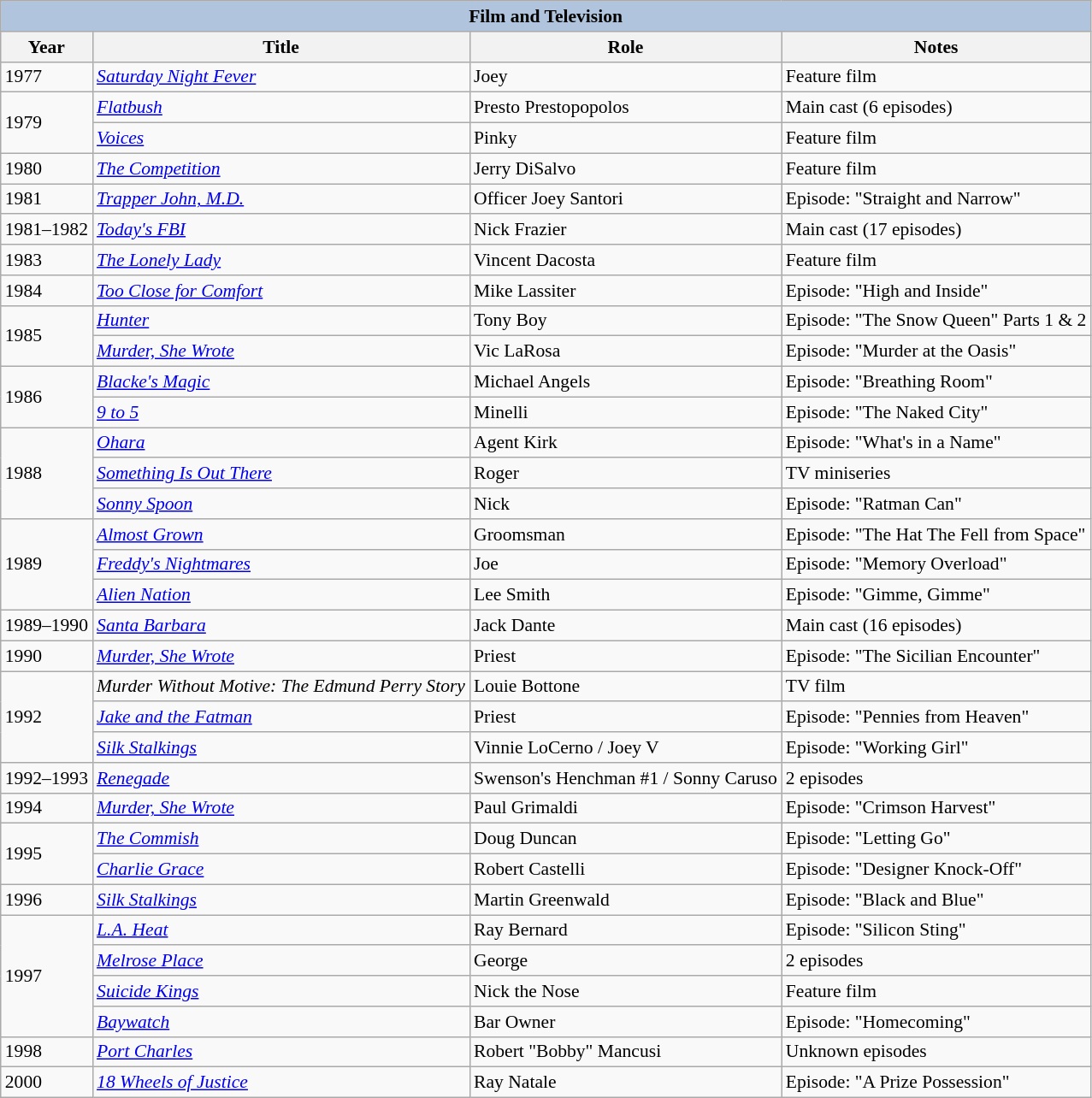<table class="wikitable" style="font-size: 90%;">
<tr>
<th colspan="4" style="background: LightSteelBlue;">Film and Television</th>
</tr>
<tr>
<th>Year</th>
<th>Title</th>
<th>Role</th>
<th>Notes</th>
</tr>
<tr>
<td>1977</td>
<td><em><a href='#'>Saturday Night Fever</a></em></td>
<td>Joey</td>
<td>Feature film</td>
</tr>
<tr>
<td rowspan=2>1979</td>
<td><em><a href='#'>Flatbush</a></em></td>
<td>Presto Prestopopolos</td>
<td>Main cast (6 episodes)</td>
</tr>
<tr>
<td><em><a href='#'>Voices</a></em></td>
<td>Pinky</td>
<td>Feature film</td>
</tr>
<tr>
<td>1980</td>
<td><em><a href='#'>The Competition</a></em></td>
<td>Jerry DiSalvo</td>
<td>Feature film</td>
</tr>
<tr>
<td>1981</td>
<td><em><a href='#'>Trapper John, M.D.</a></em></td>
<td>Officer Joey Santori</td>
<td>Episode: "Straight and Narrow"</td>
</tr>
<tr>
<td>1981–1982</td>
<td><em><a href='#'>Today's FBI</a></em></td>
<td>Nick Frazier</td>
<td>Main cast (17 episodes)</td>
</tr>
<tr>
<td>1983</td>
<td><em><a href='#'>The Lonely Lady</a></em></td>
<td>Vincent Dacosta</td>
<td>Feature film</td>
</tr>
<tr>
<td>1984</td>
<td><em><a href='#'>Too Close for Comfort</a></em></td>
<td>Mike Lassiter</td>
<td>Episode: "High and Inside"</td>
</tr>
<tr>
<td rowspan=2>1985</td>
<td><em><a href='#'>Hunter</a></em></td>
<td>Tony Boy</td>
<td>Episode: "The Snow Queen" Parts 1 & 2</td>
</tr>
<tr>
<td><em><a href='#'>Murder, She Wrote</a></em></td>
<td>Vic LaRosa</td>
<td>Episode: "Murder at the Oasis"</td>
</tr>
<tr>
<td rowspan=2>1986</td>
<td><em><a href='#'>Blacke's Magic</a></em></td>
<td>Michael Angels</td>
<td>Episode: "Breathing Room"</td>
</tr>
<tr>
<td><em><a href='#'>9 to 5</a></em></td>
<td>Minelli</td>
<td>Episode: "The Naked City"</td>
</tr>
<tr>
<td rowspan=3>1988</td>
<td><em><a href='#'>Ohara</a></em></td>
<td>Agent Kirk</td>
<td>Episode: "What's in a Name"</td>
</tr>
<tr>
<td><em><a href='#'>Something Is Out There</a></em></td>
<td>Roger</td>
<td>TV miniseries</td>
</tr>
<tr>
<td><em><a href='#'>Sonny Spoon</a></em></td>
<td>Nick</td>
<td>Episode: "Ratman Can"</td>
</tr>
<tr>
<td rowspan=3>1989</td>
<td><em><a href='#'>Almost Grown</a></em></td>
<td>Groomsman</td>
<td>Episode: "The Hat The Fell from Space"</td>
</tr>
<tr>
<td><em><a href='#'>Freddy's Nightmares</a></em></td>
<td>Joe</td>
<td>Episode: "Memory Overload"</td>
</tr>
<tr>
<td><em><a href='#'>Alien Nation</a></em></td>
<td>Lee Smith</td>
<td>Episode: "Gimme, Gimme"</td>
</tr>
<tr>
<td>1989–1990</td>
<td><em><a href='#'>Santa Barbara</a></em></td>
<td>Jack Dante</td>
<td>Main cast (16 episodes)</td>
</tr>
<tr>
<td>1990</td>
<td><em><a href='#'>Murder, She Wrote</a></em></td>
<td>Priest</td>
<td>Episode: "The Sicilian Encounter"</td>
</tr>
<tr>
<td rowspan=3>1992</td>
<td><em>Murder Without Motive: The Edmund Perry Story</em></td>
<td>Louie Bottone</td>
<td>TV film</td>
</tr>
<tr>
<td><em><a href='#'>Jake and the Fatman</a></em></td>
<td>Priest</td>
<td>Episode: "Pennies from Heaven"</td>
</tr>
<tr>
<td><em><a href='#'>Silk Stalkings</a></em></td>
<td>Vinnie LoCerno / Joey V</td>
<td>Episode: "Working Girl"</td>
</tr>
<tr>
<td>1992–1993</td>
<td><em><a href='#'>Renegade</a></em></td>
<td>Swenson's Henchman #1 / Sonny Caruso</td>
<td>2 episodes</td>
</tr>
<tr>
<td>1994</td>
<td><em><a href='#'>Murder, She Wrote</a></em></td>
<td>Paul Grimaldi</td>
<td>Episode: "Crimson Harvest"</td>
</tr>
<tr>
<td rowspan=2>1995</td>
<td><em><a href='#'>The Commish</a></em></td>
<td>Doug Duncan</td>
<td>Episode: "Letting Go"</td>
</tr>
<tr>
<td><em><a href='#'>Charlie Grace</a></em></td>
<td>Robert Castelli</td>
<td>Episode: "Designer Knock-Off"</td>
</tr>
<tr>
<td>1996</td>
<td><em><a href='#'>Silk Stalkings</a></em></td>
<td>Martin Greenwald</td>
<td>Episode: "Black and Blue"</td>
</tr>
<tr>
<td rowspan=4>1997</td>
<td><em><a href='#'>L.A. Heat</a></em></td>
<td>Ray Bernard</td>
<td>Episode: "Silicon Sting"</td>
</tr>
<tr>
<td><em><a href='#'>Melrose Place</a></em></td>
<td>George</td>
<td>2 episodes</td>
</tr>
<tr>
<td><em><a href='#'>Suicide Kings</a></em></td>
<td>Nick the Nose</td>
<td>Feature film</td>
</tr>
<tr>
<td><em><a href='#'>Baywatch</a></em></td>
<td>Bar Owner</td>
<td>Episode: "Homecoming"</td>
</tr>
<tr>
<td>1998</td>
<td><em><a href='#'>Port Charles</a></em></td>
<td>Robert "Bobby" Mancusi</td>
<td>Unknown episodes</td>
</tr>
<tr>
<td>2000</td>
<td><em><a href='#'>18 Wheels of Justice</a></em></td>
<td>Ray Natale</td>
<td>Episode: "A Prize Possession"</td>
</tr>
</table>
